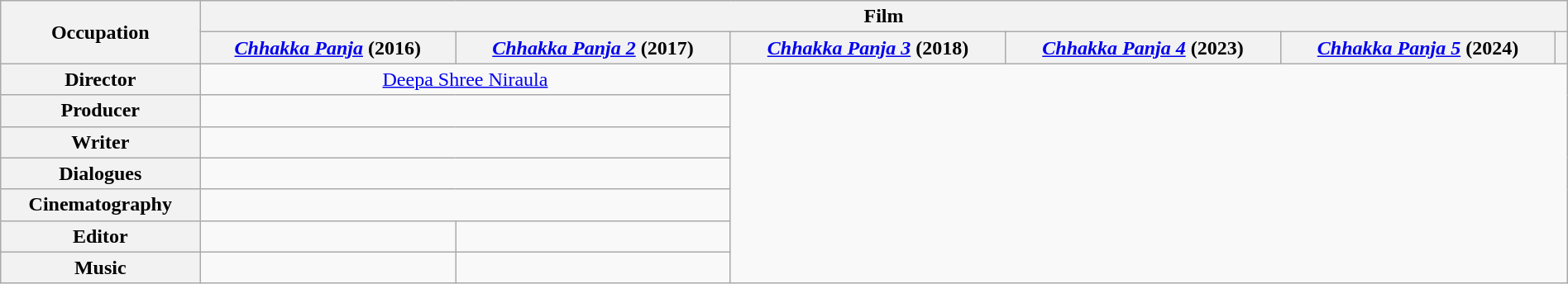<table class="wikitable" width ="100%" style="text-align:center;">
<tr>
<th rowspan="2">Occupation</th>
<th colspan="6">Film</th>
</tr>
<tr>
<th><em><a href='#'>Chhakka Panja</a></em> (2016)</th>
<th><em><a href='#'>Chhakka Panja 2</a></em> (2017)</th>
<th><em><a href='#'>Chhakka Panja 3</a></em> (2018)</th>
<th><em><a href='#'>Chhakka Panja 4</a></em> (2023)</th>
<th><em><a href='#'>Chhakka Panja 5</a></em> (2024)</th>
<th></th>
</tr>
<tr>
<th>Director</th>
<td colspan="2"><a href='#'>Deepa Shree Niraula</a></td>
</tr>
<tr>
<th>Producer</th>
<td colspan="2"></td>
</tr>
<tr>
<th>Writer</th>
<td colspan="2"></td>
</tr>
<tr>
<th>Dialogues</th>
<td colspan="2"></td>
</tr>
<tr>
<th>Cinematography</th>
<td colspan="2"></td>
</tr>
<tr>
<th>Editor</th>
<td></td>
<td></td>
</tr>
<tr>
<th>Music</th>
<td></td>
<td></td>
</tr>
</table>
